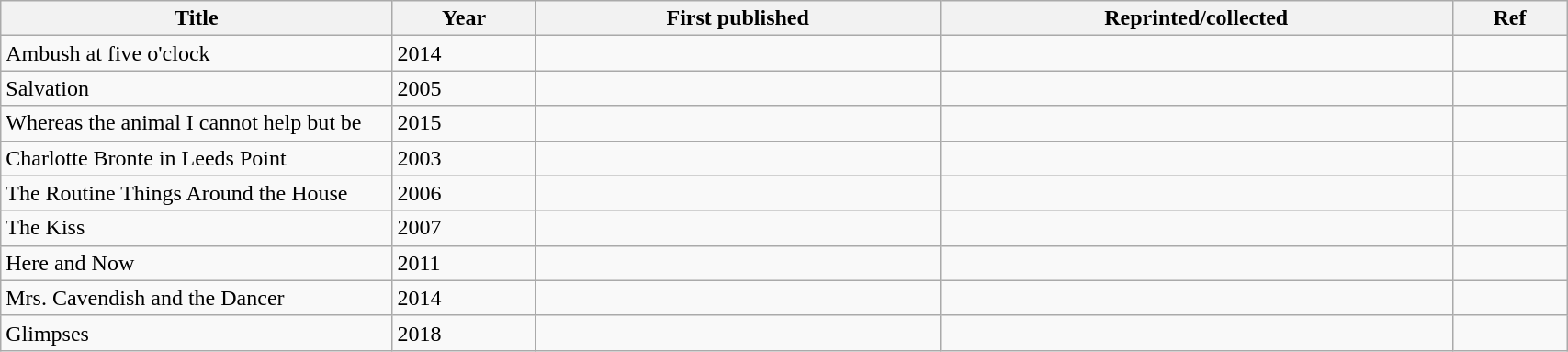<table class='wikitable sortable' width='90%'>
<tr>
<th width=25%>Title</th>
<th>Year</th>
<th>First published</th>
<th>Reprinted/collected</th>
<th>Ref</th>
</tr>
<tr>
<td>Ambush at five o'clock</td>
<td>2014</td>
<td></td>
<td></td>
<td></td>
</tr>
<tr>
<td>Salvation</td>
<td>2005</td>
<td></td>
<td></td>
<td></td>
</tr>
<tr>
<td>Whereas the animal I cannot help but be</td>
<td>2015</td>
<td></td>
<td></td>
<td></td>
</tr>
<tr>
<td>Charlotte Bronte in Leeds Point</td>
<td>2003</td>
<td></td>
<td></td>
<td></td>
</tr>
<tr>
<td>The Routine Things Around the House</td>
<td>2006</td>
<td></td>
<td></td>
<td></td>
</tr>
<tr>
<td>The Kiss</td>
<td>2007</td>
<td></td>
<td></td>
<td></td>
</tr>
<tr>
<td>Here and Now</td>
<td>2011</td>
<td></td>
<td></td>
<td></td>
</tr>
<tr>
<td>Mrs. Cavendish and the Dancer</td>
<td>2014</td>
<td></td>
<td></td>
<td></td>
</tr>
<tr>
<td>Glimpses</td>
<td>2018</td>
<td></td>
<td></td>
<td></td>
</tr>
</table>
